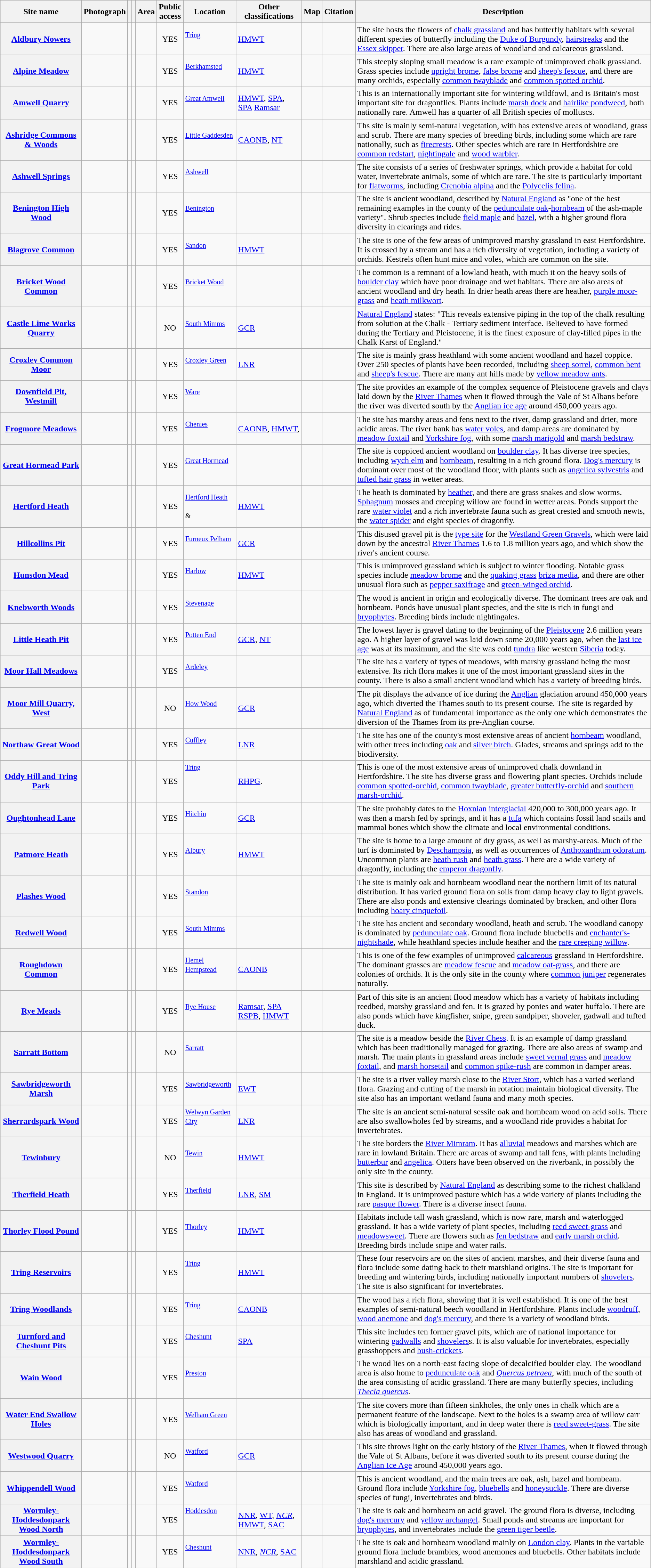<table class="wikitable plainrowheaders sortable">
<tr>
<th scope="col">Site name</th>
<th scope="col" class="unsortable">Photograph</th>
<th scope="col"></th>
<th scope="col"></th>
<th scope="col">Area</th>
<th scope="col">Public<br>access</th>
<th scope="col">Location</th>
<th scope="col">Other<br>classifications</th>
<th scope="col" class="unsortable">Map</th>
<th scope="col" class="unsortable">Citation</th>
<th scope="col" class="unsortable">Description</th>
</tr>
<tr>
<th scope=row><a href='#'>Aldbury Nowers</a></th>
<td></td>
<td align="center"></td>
<td align="center"></td>
<td><small> </small></td>
<td align="center">YES</td>
<td><small> <a href='#'>Tring</a><br><br></small></td>
<td><a href='#'>HMWT</a></td>
<td align="center"></td>
<td></td>
<td>The site hosts the flowers of <a href='#'>chalk grassland</a> and has butterfly habitats with several different species of butterfly including the <a href='#'>Duke of Burgundy</a>, <a href='#'>hairstreaks</a> and the <a href='#'>Essex skipper</a>. There are also large areas of woodland and calcareous grassland.</td>
</tr>
<tr>
<th scope=row><a href='#'>Alpine Meadow</a></th>
<td></td>
<td align="center"></td>
<td align="center"></td>
<td><small> </small></td>
<td align="center">YES</td>
<td><small> <a href='#'>Berkhamsted</a><br> <br> </small></td>
<td><a href='#'>HMWT</a></td>
<td align="center"></td>
<td></td>
<td>This steeply sloping small meadow is a rare example of unimproved chalk grassland. Grass species include <a href='#'>upright brome</a>, <a href='#'>false brome</a> and <a href='#'>sheep's fescue</a>, and there are many orchids, especially <a href='#'>common twayblade</a> and <a href='#'>common spotted orchid</a>.</td>
</tr>
<tr>
<th scope=row><a href='#'>Amwell Quarry</a></th>
<td></td>
<td align="center"></td>
<td align="center"></td>
<td><small> </small></td>
<td align="center">YES</td>
<td><small> <a href='#'>Great Amwell</a><br><br></small></td>
<td><a href='#'>HMWT</a>, <a href='#'>SPA</a>, <a href='#'>SPA</a> <a href='#'>Ramsar</a></td>
<td align="center"></td>
<td></td>
<td>This is an internationally important site for wintering wildfowl, and is Britain's most important site for dragonflies. Plants include <a href='#'>marsh dock</a> and <a href='#'>hairlike pondweed</a>, both nationally rare. Amwell has a quarter of all British species of molluscs.</td>
</tr>
<tr>
<th scope=row><a href='#'>Ashridge Commons & Woods</a></th>
<td></td>
<td align="center"></td>
<td align="center"></td>
<td><small> </small></td>
<td align="center">YES</td>
<td><small><a href='#'>Little Gaddesden</a><br> <br> </small></td>
<td><a href='#'>CAONB</a>, <a href='#'>NT</a></td>
<td align="center"></td>
<td></td>
<td>Ths site is mainly semi-natural vegetation, with has extensive areas of woodland, grass and scrub. There are many species of breeding birds, including some which are rare nationally, such as <a href='#'>firecrests</a>. Other species which are rare in Hertfordshire are <a href='#'>common redstart</a>, <a href='#'>nightingale</a> and <a href='#'>wood warbler</a>.</td>
</tr>
<tr>
<th scope=row><a href='#'>Ashwell Springs</a></th>
<td></td>
<td align="center"></td>
<td align="center"></td>
<td><small> </small></td>
<td align="center">YES</td>
<td><small> <a href='#'>Ashwell</a><br> <br> </small></td>
<td></td>
<td align="center"></td>
<td></td>
<td>The site consists of a series of freshwater springs, which provide a habitat for cold water, invertebrate animals, some of which are rare. The site is particularly important for <a href='#'>flatworms</a>, including <a href='#'>Crenobia alpina</a> and the <a href='#'>Polycelis felina</a>.</td>
</tr>
<tr>
<th scope=row><a href='#'>Benington High Wood</a></th>
<td></td>
<td align="center"></td>
<td align="center"></td>
<td><small> </small></td>
<td align="center">YES</td>
<td><small> <a href='#'>Benington</a><br> <br> </small></td>
<td></td>
<td align="center"></td>
<td></td>
<td>The site is ancient woodland, described by <a href='#'>Natural England</a> as "one of the best remaining examples in the county of the <a href='#'>pedunculate oak</a>-<a href='#'>hornbeam</a> of the ash-maple variety". Shrub species include <a href='#'>field maple</a> and <a href='#'>hazel</a>, with a higher ground flora diversity in clearings and rides.</td>
</tr>
<tr>
<th scope=row><a href='#'>Blagrove Common</a></th>
<td></td>
<td align="center"></td>
<td align="center"></td>
<td><small> </small></td>
<td align="center">YES</td>
<td><small> <a href='#'>Sandon</a><br> <br> </small></td>
<td><a href='#'>HMWT</a></td>
<td align="center"></td>
<td></td>
<td>The site is one of the few areas of unimproved marshy grassland in east Hertfordshire. It is crossed by a stream and has a rich diversity of vegetation, including a variety of orchids. Kestrels often hunt mice and voles, which are common on the site.</td>
</tr>
<tr>
<th scope=row><a href='#'>Bricket Wood Common</a></th>
<td></td>
<td align="center"></td>
<td align="center"></td>
<td><small> </small></td>
<td align="center">YES</td>
<td><small> <a href='#'>Bricket Wood</a><br> <br> </small></td>
<td></td>
<td align="center"></td>
<td></td>
<td>The common is a remnant of a lowland heath, with much it on the heavy soils of <a href='#'>boulder clay</a> which have poor drainage and wet habitats. There are also areas of ancient woodland and dry heath. In drier heath areas there are heather, <a href='#'>purple moor-grass</a> and <a href='#'>heath milkwort</a>.</td>
</tr>
<tr>
<th scope=row><a href='#'>Castle Lime Works Quarry</a></th>
<td></td>
<td align="center"></td>
<td align="center"></td>
<td><small> </small></td>
<td align="center">NO</td>
<td><small> <a href='#'>South Mimms</a><br> <br> </small></td>
<td><a href='#'>GCR</a></td>
<td align="center"></td>
<td></td>
<td><a href='#'>Natural England</a> states: "This reveals extensive piping in the top of the chalk resulting from solution at the Chalk - Tertiary sediment interface. Believed to have formed during the Tertiary and Pleistocene, it is the finest exposure of clay-filled pipes in the Chalk Karst of England."</td>
</tr>
<tr>
<th scope=row><a href='#'>Croxley Common Moor</a></th>
<td></td>
<td align="center"></td>
<td align="center"></td>
<td><small> </small></td>
<td align="center">YES</td>
<td><small> <a href='#'>Croxley Green</a><br> <br> </small></td>
<td><a href='#'>LNR</a></td>
<td align="center"></td>
<td></td>
<td>The site is mainly grass heathland with some ancient woodland and hazel coppice. Over 250 species of plants have been recorded, including <a href='#'>sheep sorrel</a>, <a href='#'>common bent</a> and <a href='#'>sheep's fescue</a>. There are many ant hills made by <a href='#'>yellow meadow ants</a>.</td>
</tr>
<tr>
<th scope=row><a href='#'>Downfield Pit, Westmill</a></th>
<td></td>
<td align="center"></td>
<td align="center"></td>
<td><small> </small></td>
<td align="center">YES</td>
<td><small> <a href='#'>Ware</a><br><br></small></td>
<td></td>
<td align="center"></td>
<td></td>
<td>The site provides an example of the complex sequence of Pleistocene gravels and clays laid down by the <a href='#'>River Thames</a> when it flowed through the Vale of St Albans before the river was diverted south by the <a href='#'>Anglian ice age</a> around 450,000 years ago.</td>
</tr>
<tr>
<th scope=row><a href='#'>Frogmore Meadows</a></th>
<td></td>
<td align="center"></td>
<td align="center"></td>
<td><small> </small></td>
<td align="center">YES</td>
<td><small> <a href='#'>Chenies</a><br> <br> </small></td>
<td><a href='#'>CAONB</a>, <a href='#'>HMWT</a>,</td>
<td align="center"></td>
<td></td>
<td>The site has marshy areas and fens next to the river, damp grassland and drier, more acidic areas. The river bank has <a href='#'>water voles</a>, and damp areas are dominated by <a href='#'>meadow foxtail</a> and <a href='#'>Yorkshire fog</a>, with some <a href='#'>marsh marigold</a> and <a href='#'>marsh bedstraw</a>.</td>
</tr>
<tr>
<th scope=row><a href='#'>Great Hormead Park</a></th>
<td></td>
<td align="center"></td>
<td align="center"></td>
<td><small> </small></td>
<td align="center">YES</td>
<td><small> <a href='#'>Great Hormead</a><br> <br> </small></td>
<td></td>
<td align="center"></td>
<td></td>
<td>The site is coppiced ancient woodland on <a href='#'>boulder clay</a>. It has diverse tree species, including <a href='#'>wych elm</a> and <a href='#'>hornbeam</a>, resulting in a rich ground flora. <a href='#'>Dog's mercury</a> is dominant over most of the woodland floor, with plants such as <a href='#'>angelica sylvestris</a> and <a href='#'>tufted hair grass</a> in wetter areas.</td>
</tr>
<tr>
<th scope=row><a href='#'>Hertford Heath</a></th>
<td></td>
<td align="center"></td>
<td align="center"></td>
<td><small> </small></td>
<td align="center">YES</td>
<td><small> <a href='#'>Hertford Heath</a><br> <br>  & <br> </small></td>
<td><a href='#'>HMWT</a></td>
<td align="center"></td>
<td></td>
<td>The heath is dominated by <a href='#'>heather</a>, and there are grass snakes and slow worms. <a href='#'>Sphagnum</a> mosses and creeping willow are found in wetter areas. Ponds support the rare <a href='#'>water violet</a> and a rich invertebrate fauna such as great crested and smooth newts, the <a href='#'>water spider</a> and eight species of dragonfly.</td>
</tr>
<tr>
<th scope=row><a href='#'>Hillcollins Pit</a></th>
<td></td>
<td align="center"></td>
<td align="center"></td>
<td><small> </small></td>
<td align="center">YES</td>
<td><small> <a href='#'>Furneux Pelham</a><br> <br> </small></td>
<td><a href='#'>GCR</a></td>
<td align="center"></td>
<td></td>
<td>This disused gravel pit is the <a href='#'>type site</a> for the <a href='#'>Westland Green Gravels</a>, which were laid down by the ancestral <a href='#'>River Thames</a> 1.6 to 1.8 million years ago, and which show the river's ancient course.</td>
</tr>
<tr>
<th scope=row><a href='#'>Hunsdon Mead</a></th>
<td></td>
<td align="center"></td>
<td align="center"></td>
<td><small> </small></td>
<td align="center">YES</td>
<td><small> <a href='#'>Harlow</a><br><br></small></td>
<td><a href='#'>HMWT</a></td>
<td align="center"></td>
<td></td>
<td>This is unimproved grassland which is subject to winter flooding. Notable grass species include <a href='#'>meadow brome</a> and the <a href='#'>quaking grass</a> <a href='#'>briza media</a>, and there are other unusual flora such as <a href='#'>pepper saxifrage</a> and <a href='#'>green-winged orchid</a>.</td>
</tr>
<tr>
<th scope=row><a href='#'>Knebworth Woods</a></th>
<td></td>
<td align="center"></td>
<td align="center"></td>
<td><small> </small></td>
<td align="center">YES</td>
<td><small> <a href='#'>Stevenage</a><br><br></small></td>
<td></td>
<td align="center"></td>
<td></td>
<td>The wood is ancient in origin and ecologically diverse. The dominant trees are oak and hornbeam. Ponds have unusual plant species, and the site is rich in fungi and <a href='#'>bryophytes</a>. Breeding birds include nightingales.</td>
</tr>
<tr>
<th scope=row><a href='#'>Little Heath Pit</a></th>
<td></td>
<td align="center"></td>
<td align="center"></td>
<td><small> </small></td>
<td align="center">YES</td>
<td><small> <a href='#'>Potten End</a><br> <br> </small></td>
<td><a href='#'>GCR</a>, <a href='#'>NT</a></td>
<td align="center"></td>
<td></td>
<td>The lowest layer is gravel dating to the beginning of the <a href='#'>Pleistocene</a> 2.6 million years ago. A higher layer of gravel was laid down some 20,000 years ago, when the <a href='#'>last ice age</a> was at its maximum, and the site was cold <a href='#'>tundra</a> like western <a href='#'>Siberia</a> today.</td>
</tr>
<tr>
<th scope=row><a href='#'>Moor Hall Meadows</a></th>
<td></td>
<td align="center"></td>
<td align="center"></td>
<td><small> </small></td>
<td align="center">YES</td>
<td><small> <a href='#'>Ardeley</a><br> <br> </small></td>
<td></td>
<td align="center"></td>
<td></td>
<td>The site has a variety of types of meadows, with marshy grassland being the most extensive. Its rich flora makes it one of the most important grassland sites in the county. There is also a small ancient woodland which has a variety of breeding birds.</td>
</tr>
<tr>
<th scope=row><a href='#'>Moor Mill Quarry, West</a></th>
<td></td>
<td align="center"></td>
<td align="center"></td>
<td><small> </small></td>
<td align="center">NO</td>
<td><small> <a href='#'>How Wood</a><br> <br> </small></td>
<td><a href='#'>GCR</a></td>
<td align="center"></td>
<td></td>
<td>The pit displays the advance of ice during the <a href='#'>Anglian</a>  glaciation around 450,000 years ago, which diverted the Thames south to its present course. The site is regarded by <a href='#'>Natural England</a> as of fundamental importance as the only one which demonstrates the diversion of the Thames from its pre-Anglian course.</td>
</tr>
<tr>
<th scope=row><a href='#'>Northaw Great Wood</a></th>
<td></td>
<td align="center"></td>
<td align="center"></td>
<td><small> </small></td>
<td align="center">YES</td>
<td><small> <a href='#'>Cuffley</a><br> <br> </small></td>
<td><a href='#'>LNR</a></td>
<td align="center"></td>
<td></td>
<td>The site has one of the county's most extensive areas of ancient <a href='#'>hornbeam</a> woodland, with other trees including <a href='#'>oak</a> and <a href='#'>silver birch</a>. Glades, streams and springs add to the biodiversity.</td>
</tr>
<tr>
<th scope=row><a href='#'>Oddy Hill and Tring Park</a></th>
<td></td>
<td align="center"></td>
<td align="center"></td>
<td><small> </small></td>
<td align="center">YES</td>
<td><small> <a href='#'>Tring</a><br> <br>  <br>  <br> </small></td>
<td><a href='#'>RHPG</a>.</td>
<td align="center"></td>
<td></td>
<td>This is one of the most extensive areas of unimproved chalk downland in Hertfordshire. The site has diverse grass and flowering plant species. Orchids include <a href='#'>common spotted-orchid</a>, <a href='#'>common twayblade</a>, <a href='#'>greater butterfly-orchid</a> and <a href='#'>southern marsh-orchid</a>.</td>
</tr>
<tr>
<th scope=row><a href='#'>Oughtonhead Lane</a></th>
<td></td>
<td align="center"></td>
<td align="center"></td>
<td><small> </small></td>
<td align="center">YES</td>
<td><small> <a href='#'>Hitchin</a><br> <br> </small></td>
<td><a href='#'>GCR</a></td>
<td align="center"></td>
<td></td>
<td>The site probably dates to the <a href='#'>Hoxnian</a> <a href='#'>interglacial</a> 420,000 to 300,000 years ago. It was then a marsh fed by springs, and it has a <a href='#'>tufa</a> which contains fossil land snails and mammal bones which show the climate and local environmental conditions.</td>
</tr>
<tr>
<th scope=row><a href='#'>Patmore Heath</a></th>
<td></td>
<td align="center"></td>
<td align="center"></td>
<td><small> </small></td>
<td align="center">YES</td>
<td><small> <a href='#'>Albury</a><br><br></small></td>
<td><a href='#'>HMWT</a></td>
<td align="center"></td>
<td></td>
<td>The site is home to a large amount of dry grass, as well as marshy-areas. Much of the turf is dominated by <a href='#'>Deschampsia</a>, as well as occurrences of <a href='#'>Anthoxanthum odoratum</a>. Uncommon plants are <a href='#'>heath rush</a> and <a href='#'>heath grass</a>. There are a wide variety of dragonfly, including the <a href='#'>emperor dragonfly</a>.</td>
</tr>
<tr>
<th scope=row><a href='#'>Plashes Wood</a></th>
<td></td>
<td align="center"></td>
<td align="center"></td>
<td><small> </small></td>
<td align="center">YES</td>
<td><small><a href='#'>Standon</a><br><br></small></td>
<td></td>
<td align="center"></td>
<td></td>
<td>The site is mainly oak and hornbeam woodland near the northern limit of its natural distribution. It has varied ground flora on soils from damp heavy clay to light gravels. There are also ponds and extensive clearings dominated by bracken, and other flora including <a href='#'>hoary cinquefoil</a>.</td>
</tr>
<tr>
<th scope=row><a href='#'>Redwell Wood</a></th>
<td></td>
<td align="center"></td>
<td align="center"></td>
<td><small> </small></td>
<td align="center">YES</td>
<td><small> <a href='#'>South Mimms</a><br> <br> </small></td>
<td></td>
<td align="center"></td>
<td></td>
<td>The site has ancient and secondary woodland, heath and scrub. The woodland canopy is dominated by <a href='#'>pedunculate oak</a>. Ground flora include bluebells and <a href='#'>enchanter's-nightshade</a>, while heathland species include heather and the <a href='#'>rare creeping willow</a>.</td>
</tr>
<tr>
<th scope=row><a href='#'>Roughdown Common</a></th>
<td></td>
<td align="center"></td>
<td align="center"></td>
<td><small> </small></td>
<td align="center">YES</td>
<td><small> <a href='#'>Hemel Hempstead</a><br> <br> </small></td>
<td><a href='#'>CAONB</a></td>
<td align="center"></td>
<td></td>
<td>This is one of the few examples of unimproved <a href='#'>calcareous</a> grassland in Hertfordshire. The dominant grasses are <a href='#'>meadow fescue</a> and <a href='#'>meadow oat-grass</a>, and there are colonies of orchids. It is the only site in the county where <a href='#'>common juniper</a> regenerates naturally.</td>
</tr>
<tr>
<th scope=row><a href='#'>Rye Meads</a></th>
<td></td>
<td align="center"></td>
<td align="center"></td>
<td><small> </small></td>
<td align="center">YES</td>
<td><small> <a href='#'>Rye House</a><br> <br> </small></td>
<td><a href='#'>Ramsar</a>, <a href='#'>SPA</a> <a href='#'>RSPB</a>, <a href='#'>HMWT</a></td>
<td align="center"></td>
<td></td>
<td>Part of this site is an ancient flood meadow which has a variety of habitats including reedbed, marshy grassland and fen. It is grazed by ponies and water buffalo. There are also ponds which have kingfisher, snipe, green sandpiper, shoveler, gadwall and tufted duck.</td>
</tr>
<tr>
<th scope=row><a href='#'>Sarratt Bottom</a></th>
<td></td>
<td align="center"></td>
<td align="center"></td>
<td><small> </small></td>
<td align="center">NO</td>
<td><small> <a href='#'>Sarratt</a><br><br></small></td>
<td></td>
<td align="center"></td>
<td></td>
<td>The site is a meadow beside the <a href='#'>River Chess</a>. It is an example of damp grassland which has been traditionally managed for grazing. There are also areas of swamp and marsh. The main plants in grassland areas include <a href='#'>sweet vernal grass</a> and <a href='#'>meadow foxtail</a>, and <a href='#'>marsh horsetail</a> and <a href='#'>common spike-rush</a> are common in damper areas.</td>
</tr>
<tr>
<th scope=row><a href='#'>Sawbridgeworth Marsh</a></th>
<td></td>
<td align="center"></td>
<td align="center"></td>
<td><small> </small></td>
<td align="center">YES</td>
<td><small> <a href='#'>Sawbridgeworth</a><br> <br> </small></td>
<td><a href='#'>EWT</a></td>
<td align="center"></td>
<td></td>
<td>The site is a river valley marsh close to the <a href='#'>River Stort</a>, which has a varied wetland flora. Grazing and cutting of the marsh in rotation maintain biological diversity. The site also has an important wetland fauna and many moth species.</td>
</tr>
<tr>
<th scope=row><a href='#'>Sherrardspark Wood</a></th>
<td></td>
<td align="center"></td>
<td align="center"></td>
<td><small> </small></td>
<td align="center">YES</td>
<td><small> <a href='#'>Welwyn Garden City</a><br> <br> </small></td>
<td><a href='#'>LNR</a></td>
<td align="center"></td>
<td></td>
<td>The site is an ancient semi-natural sessile oak and hornbeam wood on acid soils. There are also swallowholes fed by streams, and a woodland ride provides a habitat for invertebrates.</td>
</tr>
<tr>
<th scope=row><a href='#'>Tewinbury</a></th>
<td></td>
<td align="center"></td>
<td align="center"></td>
<td><small> </small></td>
<td align="center">NO</td>
<td><small> <a href='#'>Tewin</a><br><br></small></td>
<td><a href='#'>HMWT</a></td>
<td align="center"></td>
<td></td>
<td>The site borders the <a href='#'>River Mimram</a>. It has <a href='#'>alluvial</a> meadows and marshes which are rare in lowland Britain. There are areas of swamp and tall fens, with plants including <a href='#'>butterbur</a> and <a href='#'>angelica</a>. Otters have been observed on the riverbank, in possibly the only site in the county.</td>
</tr>
<tr>
<th scope=row><a href='#'>Therfield Heath</a></th>
<td></td>
<td align="center"></td>
<td align="center"></td>
<td><small> </small></td>
<td align="center">YES</td>
<td><small> <a href='#'>Therfield</a><br>  <br> </small></td>
<td><a href='#'>LNR</a>, <a href='#'>SM</a></td>
<td align="center"></td>
<td></td>
<td>This site is described by <a href='#'>Natural England</a> as describing some to the richest chalkland in England. It is unimproved pasture which has a wide variety of plants including the rare <a href='#'>pasque flower</a>. There is a diverse insect fauna.</td>
</tr>
<tr>
<th scope=row><a href='#'>Thorley Flood Pound</a></th>
<td></td>
<td align="center"></td>
<td align="center"></td>
<td><small> </small></td>
<td align="center">YES</td>
<td><small> <a href='#'>Thorley</a><br><br></small></td>
<td><a href='#'>HMWT</a></td>
<td align="center"></td>
<td></td>
<td>Habitats include tall wash grassland, which is now rare, marsh and waterlogged grassland. It has a wide variety of plant species, including <a href='#'>reed sweet-grass</a> and <a href='#'>meadowsweet</a>. There are flowers such as <a href='#'>fen bedstraw</a> and <a href='#'>early marsh orchid</a>. Breeding birds include snipe and water rails.</td>
</tr>
<tr>
<th scope=row><a href='#'>Tring Reservoirs</a></th>
<td></td>
<td align="center"></td>
<td align="center"></td>
<td><small> </small></td>
<td align="center">YES</td>
<td><small> <a href='#'>Tring</a><br><br><br></small></td>
<td><a href='#'>HMWT</a></td>
<td align="center"></td>
<td></td>
<td>These four reservoirs are on the sites of ancient marshes, and their diverse fauna and flora include some dating back to their marshland origins. The site is important for breeding and wintering birds, including nationally important numbers of <a href='#'>shovelers</a>. The site is also significant for invertebrates.</td>
</tr>
<tr>
<th scope=row><a href='#'>Tring Woodlands</a></th>
<td></td>
<td align="center"></td>
<td align="center"></td>
<td><small> </small></td>
<td align="center">YES</td>
<td><small> <a href='#'>Tring</a><br><br></small></td>
<td><a href='#'>CAONB</a></td>
<td align="center"></td>
<td></td>
<td>The wood has a rich flora, showing that it is well established. It is one of the best examples of semi-natural beech woodland in Hertfordshire. Plants include <a href='#'>woodruff</a>, <a href='#'>wood anemone</a> and <a href='#'>dog's mercury</a>, and there is a variety of woodland birds.</td>
</tr>
<tr>
<th scope=row><a href='#'>Turnford and Cheshunt Pits</a></th>
<td></td>
<td align="center"></td>
<td align="center"></td>
<td><small> </small></td>
<td align="center">YES</td>
<td><small> <a href='#'>Cheshunt</a><br><br></small></td>
<td><a href='#'>SPA</a></td>
<td align="center"></td>
<td></td>
<td>This site includes ten former gravel pits, which are of national importance for wintering <a href='#'>gadwalls</a> and <a href='#'>shovelers</a>s. It is also valuable for invertebrates, especially grasshoppers and <a href='#'>bush-crickets</a>.</td>
</tr>
<tr>
<th scope=row><a href='#'>Wain Wood</a></th>
<td></td>
<td align="center"></td>
<td align="center"></td>
<td><small> </small></td>
<td align="center">YES</td>
<td><small> <a href='#'>Preston</a><br><br></small></td>
<td></td>
<td align="center"></td>
<td></td>
<td>The wood lies on a north-east facing slope of decalcified boulder clay. The woodland area is also home to <a href='#'>pedunculate oak</a> and <em><a href='#'>Quercus petraea</a></em>, with much of the south of the area consisting of acidic grassland. There are many butterfly species, including <em><a href='#'>Thecla quercus</a></em>.</td>
</tr>
<tr>
<th scope=row><a href='#'>Water End Swallow Holes</a></th>
<td></td>
<td align="center"></td>
<td align="center"></td>
<td><small> </small></td>
<td align="center">YES</td>
<td><small><a href='#'>Welham Green</a><br> <br> </small></td>
<td></td>
<td align="center"></td>
<td></td>
<td>The site covers more than fifteen sinkholes, the only ones in chalk which are a permanent feature of the landscape. Next to the holes is a swamp area of willow carr which is biologically important, and in deep water there is <a href='#'>reed sweet-grass</a>. The site also has areas of woodland and grassland.</td>
</tr>
<tr>
<th scope=row><a href='#'>Westwood Quarry</a></th>
<td></td>
<td align="center"></td>
<td align="center"></td>
<td><small> </small></td>
<td align="center">NO</td>
<td><small> <a href='#'>Watford</a><br><br></small></td>
<td><a href='#'>GCR</a></td>
<td align="center"></td>
<td></td>
<td>This site throws light on the early history of the <a href='#'>River Thames</a>, when it flowed through the Vale of St Albans, before it was diverted south to its present course during the <a href='#'>Anglian Ice Age</a> around 450,000 years ago.</td>
</tr>
<tr>
<th scope=row><a href='#'>Whippendell Wood</a></th>
<td></td>
<td align="center"></td>
<td align="center"></td>
<td><small> </small></td>
<td align="center">YES</td>
<td><small><a href='#'>Watford</a><br> <br> </small></td>
<td></td>
<td align="center"></td>
<td></td>
<td>This is ancient woodland, and the main trees are oak, ash, hazel and hornbeam. Ground flora include  <a href='#'>Yorkshire fog</a>, <a href='#'>bluebells</a> and <a href='#'>honeysuckle</a>. There are diverse species of fungi, invertebrates and birds.</td>
</tr>
<tr>
<th scope=row><a href='#'>Wormley-Hoddesdonpark Wood North</a></th>
<td></td>
<td align="center"></td>
<td align="center"></td>
<td><small> </small></td>
<td align="center">YES</td>
<td><small> <a href='#'>Hoddesdon</a><br>  <br>  <br>  </small></td>
<td><a href='#'>NNR</a>, <a href='#'>WT</a>, <em><a href='#'>NCR</a></em>, <a href='#'>HMWT</a>, <a href='#'>SAC</a></td>
<td align="center"></td>
<td></td>
<td>The site is oak and hornbeam on acid gravel. The ground flora is diverse, including <a href='#'>dog's mercury</a> and <a href='#'>yellow archangel</a>. Small ponds and streams are important for <a href='#'>bryophytes</a>, and invertebrates include the <a href='#'>green tiger beetle</a>.</td>
</tr>
<tr>
<th scope=row><a href='#'>Wormley-Hoddesdonpark Wood South</a></th>
<td></td>
<td align="center"></td>
<td align="center"></td>
<td><small> </small></td>
<td align="center">YES</td>
<td><small> <a href='#'>Cheshunt</a><br> <br> </small></td>
<td><a href='#'>NNR</a>, <em><a href='#'>NCR</a></em>, <a href='#'>SAC</a></td>
<td align="center"></td>
<td></td>
<td>The site is oak and hornbeam woodland mainly on <a href='#'>London clay</a>. Plants in the variable ground flora include brambles, wood anemones and bluebells. Other habitats include marshland and acidic grassland.</td>
</tr>
</table>
